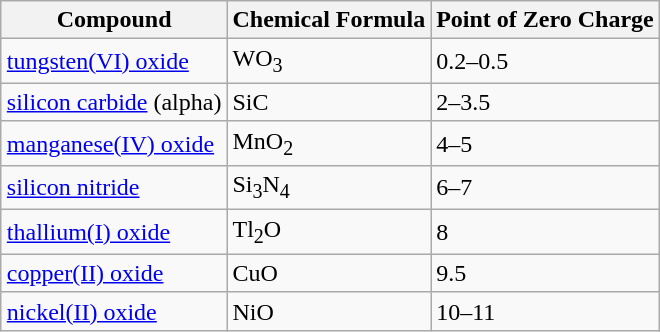<table class="wikitable sortable" style="float: right;">
<tr>
<th>Compound</th>
<th>Chemical Formula</th>
<th>Point of Zero Charge</th>
</tr>
<tr>
<td><a href='#'>tungsten(VI) oxide</a></td>
<td>WO<sub>3</sub></td>
<td>0.2–0.5</td>
</tr>
<tr>
<td><a href='#'>silicon carbide</a> (alpha)</td>
<td>SiC</td>
<td>2–3.5</td>
</tr>
<tr>
<td><a href='#'>manganese(IV) oxide</a></td>
<td>MnO<sub>2</sub></td>
<td>4–5</td>
</tr>
<tr>
<td><a href='#'>silicon nitride</a></td>
<td>Si<sub>3</sub>N<sub>4</sub></td>
<td>6–7</td>
</tr>
<tr>
<td><a href='#'>thallium(I) oxide</a></td>
<td>Tl<sub>2</sub>O</td>
<td>8</td>
</tr>
<tr>
<td><a href='#'>copper(II) oxide</a></td>
<td>CuO</td>
<td>9.5</td>
</tr>
<tr>
<td><a href='#'>nickel(II) oxide</a></td>
<td>NiO</td>
<td>10–11</td>
</tr>
</table>
